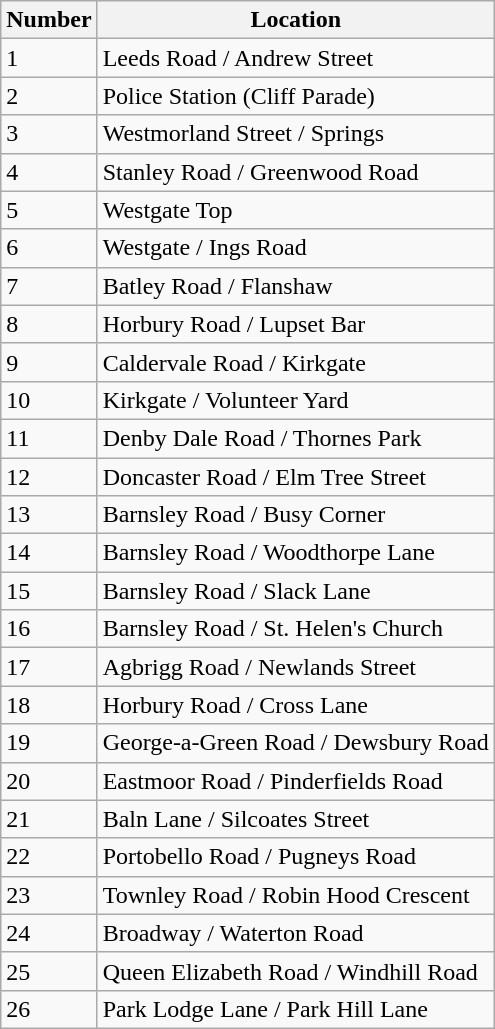<table class="wikitable">
<tr>
<th>Number</th>
<th>Location</th>
</tr>
<tr>
<td>1</td>
<td>Leeds Road / Andrew Street</td>
</tr>
<tr>
<td>2</td>
<td>Police Station (Cliff Parade)</td>
</tr>
<tr>
<td>3</td>
<td>Westmorland Street / Springs</td>
</tr>
<tr>
<td>4</td>
<td>Stanley Road / Greenwood Road</td>
</tr>
<tr>
<td>5</td>
<td>Westgate Top</td>
</tr>
<tr>
<td>6</td>
<td>Westgate / Ings Road</td>
</tr>
<tr>
<td>7</td>
<td>Batley Road / Flanshaw</td>
</tr>
<tr>
<td>8</td>
<td>Horbury Road / Lupset Bar</td>
</tr>
<tr>
<td>9</td>
<td>Caldervale Road / Kirkgate</td>
</tr>
<tr>
<td>10</td>
<td>Kirkgate / Volunteer Yard</td>
</tr>
<tr>
<td>11</td>
<td>Denby Dale Road / Thornes Park</td>
</tr>
<tr>
<td>12</td>
<td>Doncaster Road / Elm Tree Street</td>
</tr>
<tr>
<td>13</td>
<td>Barnsley Road / Busy Corner</td>
</tr>
<tr>
<td>14</td>
<td>Barnsley Road / Woodthorpe Lane</td>
</tr>
<tr>
<td>15</td>
<td>Barnsley Road / Slack Lane</td>
</tr>
<tr>
<td>16</td>
<td>Barnsley Road / St. Helen's Church</td>
</tr>
<tr>
<td>17</td>
<td>Agbrigg Road / Newlands Street</td>
</tr>
<tr>
<td>18</td>
<td>Horbury Road / Cross Lane</td>
</tr>
<tr>
<td>19</td>
<td>George-a-Green Road / Dewsbury Road</td>
</tr>
<tr>
<td>20</td>
<td>Eastmoor Road / Pinderfields Road</td>
</tr>
<tr>
<td>21</td>
<td>Baln Lane / Silcoates Street</td>
</tr>
<tr>
<td>22</td>
<td>Portobello Road / Pugneys Road</td>
</tr>
<tr>
<td>23</td>
<td>Townley Road / Robin Hood Crescent</td>
</tr>
<tr>
<td>24</td>
<td>Broadway / Waterton Road</td>
</tr>
<tr>
<td>25</td>
<td>Queen Elizabeth Road / Windhill Road</td>
</tr>
<tr>
<td>26</td>
<td>Park Lodge Lane / Park Hill Lane</td>
</tr>
</table>
